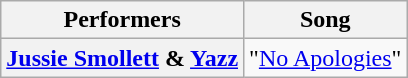<table class="wikitable unsortable" style="text-align:center;">
<tr>
<th scope="col">Performers</th>
<th scope="col">Song</th>
</tr>
<tr>
<th scope="row"><a href='#'>Jussie Smollett</a> & <a href='#'>Yazz</a></th>
<td>"<a href='#'>No Apologies</a>"</td>
</tr>
</table>
